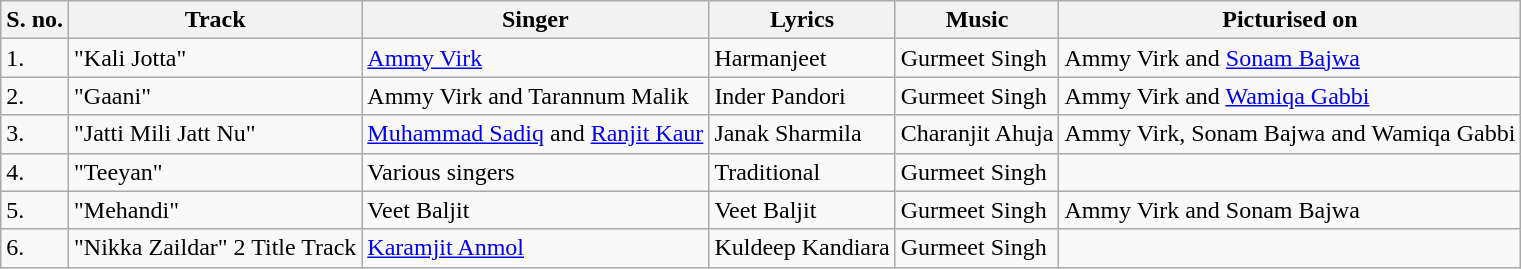<table class="wikitable">
<tr>
<th>S. no.</th>
<th>Track</th>
<th>Singer</th>
<th>Lyrics</th>
<th>Music</th>
<th>Picturised on</th>
</tr>
<tr>
<td>1.</td>
<td>"Kali Jotta"</td>
<td><a href='#'>Ammy Virk</a></td>
<td>Harmanjeet</td>
<td>Gurmeet Singh</td>
<td>Ammy Virk and <a href='#'>Sonam Bajwa</a></td>
</tr>
<tr>
<td>2.</td>
<td>"Gaani"</td>
<td>Ammy Virk and Tarannum Malik</td>
<td>Inder Pandori</td>
<td>Gurmeet Singh</td>
<td>Ammy Virk and <a href='#'>Wamiqa Gabbi</a></td>
</tr>
<tr>
<td>3.</td>
<td>"Jatti Mili Jatt Nu"</td>
<td><a href='#'>Muhammad Sadiq</a> and <a href='#'>Ranjit Kaur</a></td>
<td>Janak Sharmila</td>
<td>Charanjit Ahuja</td>
<td>Ammy Virk, Sonam Bajwa and Wamiqa Gabbi</td>
</tr>
<tr>
<td>4.</td>
<td>"Teeyan"</td>
<td>Various singers</td>
<td>Traditional</td>
<td>Gurmeet Singh</td>
<td All female cast></td>
</tr>
<tr>
<td>5.</td>
<td>"Mehandi"</td>
<td>Veet Baljit</td>
<td>Veet Baljit</td>
<td>Gurmeet Singh</td>
<td>Ammy Virk and Sonam Bajwa</td>
</tr>
<tr>
<td>6.</td>
<td>"Nikka Zaildar" 2 Title Track</td>
<td><a href='#'>Karamjit Anmol</a></td>
<td>Kuldeep Kandiara</td>
<td>Gurmeet Singh</td>
<td All cast></td>
</tr>
</table>
